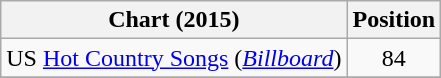<table class="wikitable sortable">
<tr>
<th scope="col">Chart (2015)</th>
<th scope="col">Position</th>
</tr>
<tr>
<td>US <a href='#'>Hot Country Songs</a> (<em><a href='#'>Billboard</a></em>)</td>
<td align="center">84</td>
</tr>
<tr>
</tr>
</table>
